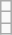<table class="wikitable">
<tr>
<td></td>
</tr>
<tr>
<td></td>
</tr>
<tr>
<td></td>
</tr>
</table>
